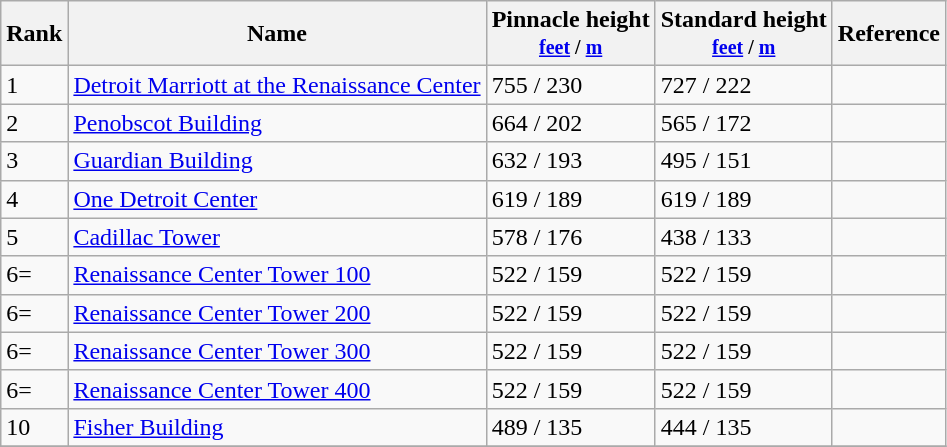<table class="wikitable sortable">
<tr>
<th>Rank</th>
<th>Name</th>
<th>Pinnacle height<br><small><a href='#'>feet</a> / <a href='#'>m</a></small></th>
<th>Standard height<br><small><a href='#'>feet</a> / <a href='#'>m</a></small></th>
<th class="unsortable">Reference</th>
</tr>
<tr>
<td>1</td>
<td><a href='#'>Detroit Marriott at the Renaissance Center</a></td>
<td>755 / 230</td>
<td>727 / 222</td>
<td></td>
</tr>
<tr>
<td>2</td>
<td><a href='#'>Penobscot Building</a></td>
<td>664 / 202</td>
<td>565 / 172</td>
<td></td>
</tr>
<tr>
<td>3</td>
<td><a href='#'>Guardian Building</a></td>
<td>632 / 193</td>
<td>495 / 151</td>
<td></td>
</tr>
<tr>
<td>4</td>
<td><a href='#'>One Detroit Center</a></td>
<td>619 / 189</td>
<td>619 / 189</td>
<td></td>
</tr>
<tr>
<td>5</td>
<td><a href='#'>Cadillac Tower</a></td>
<td>578 / 176</td>
<td>438 / 133</td>
<td></td>
</tr>
<tr>
<td>6=</td>
<td><a href='#'>Renaissance Center Tower 100</a></td>
<td>522 / 159</td>
<td>522 / 159</td>
<td></td>
</tr>
<tr>
<td>6=</td>
<td><a href='#'>Renaissance Center Tower 200</a></td>
<td>522 / 159</td>
<td>522 / 159</td>
<td></td>
</tr>
<tr>
<td>6=</td>
<td><a href='#'>Renaissance Center Tower 300</a></td>
<td>522 / 159</td>
<td>522 / 159</td>
<td></td>
</tr>
<tr>
<td>6=</td>
<td><a href='#'>Renaissance Center Tower 400</a></td>
<td>522 / 159</td>
<td>522 / 159</td>
<td></td>
</tr>
<tr>
<td>10</td>
<td><a href='#'>Fisher Building</a></td>
<td>489 / 135</td>
<td>444 / 135</td>
<td></td>
</tr>
<tr>
</tr>
</table>
